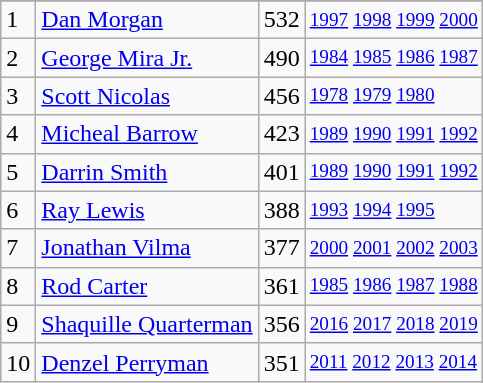<table class="wikitable">
<tr>
</tr>
<tr>
<td>1</td>
<td><a href='#'>Dan Morgan</a></td>
<td>532</td>
<td style="font-size:80%;"><a href='#'>1997</a> <a href='#'>1998</a> <a href='#'>1999</a> <a href='#'>2000</a></td>
</tr>
<tr>
<td>2</td>
<td><a href='#'>George Mira Jr.</a></td>
<td>490</td>
<td style="font-size:80%;"><a href='#'>1984</a> <a href='#'>1985</a> <a href='#'>1986</a> <a href='#'>1987</a></td>
</tr>
<tr>
<td>3</td>
<td><a href='#'>Scott Nicolas</a></td>
<td>456</td>
<td style="font-size:80%;"><a href='#'>1978</a> <a href='#'>1979</a> <a href='#'>1980</a></td>
</tr>
<tr>
<td>4</td>
<td><a href='#'>Micheal Barrow</a></td>
<td>423</td>
<td style="font-size:80%;"><a href='#'>1989</a> <a href='#'>1990</a> <a href='#'>1991</a> <a href='#'>1992</a></td>
</tr>
<tr>
<td>5</td>
<td><a href='#'>Darrin Smith</a></td>
<td>401</td>
<td style="font-size:80%;"><a href='#'>1989</a> <a href='#'>1990</a> <a href='#'>1991</a> <a href='#'>1992</a></td>
</tr>
<tr>
<td>6</td>
<td><a href='#'>Ray Lewis</a></td>
<td>388</td>
<td style="font-size:80%;"><a href='#'>1993</a> <a href='#'>1994</a> <a href='#'>1995</a></td>
</tr>
<tr>
<td>7</td>
<td><a href='#'>Jonathan Vilma</a></td>
<td>377</td>
<td style="font-size:80%;"><a href='#'>2000</a> <a href='#'>2001</a> <a href='#'>2002</a> <a href='#'>2003</a></td>
</tr>
<tr>
<td>8</td>
<td><a href='#'>Rod Carter</a></td>
<td>361</td>
<td style="font-size:80%;"><a href='#'>1985</a> <a href='#'>1986</a> <a href='#'>1987</a> <a href='#'>1988</a></td>
</tr>
<tr>
<td>9</td>
<td><a href='#'>Shaquille Quarterman</a></td>
<td>356</td>
<td style="font-size:80%;"><a href='#'>2016</a> <a href='#'>2017</a> <a href='#'>2018</a> <a href='#'>2019</a></td>
</tr>
<tr>
<td>10</td>
<td><a href='#'>Denzel Perryman</a></td>
<td>351</td>
<td style="font-size:80%;"><a href='#'>2011</a> <a href='#'>2012</a> <a href='#'>2013</a> <a href='#'>2014</a></td>
</tr>
</table>
